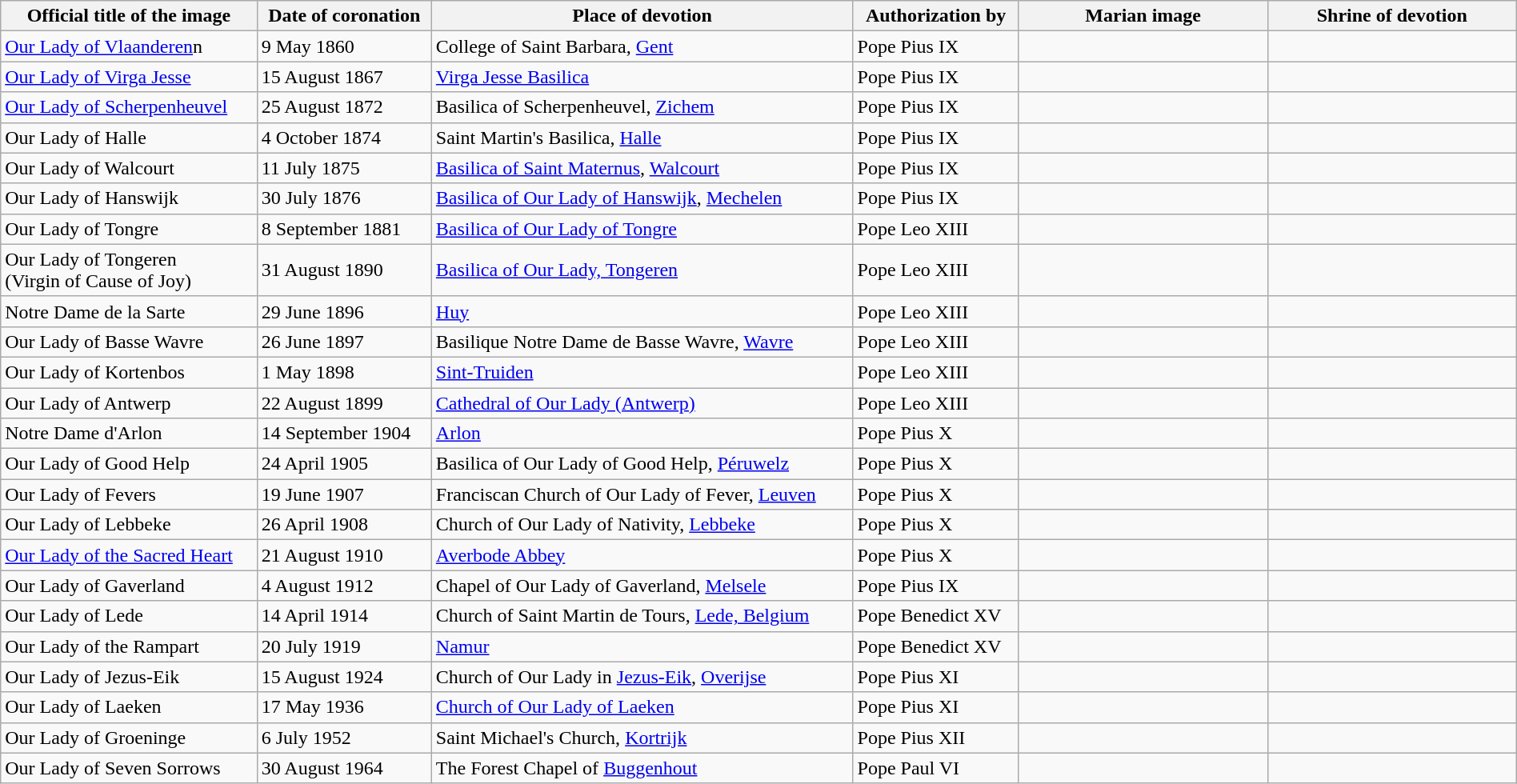<table class="wikitable sortable" width="100%">
<tr>
<th>Official title of the image</th>
<th data-sort-type="date">Date of coronation</th>
<th>Place of devotion</th>
<th>Authorization by</th>
<th width=200px class=unsortable>Marian image</th>
<th width=200px class=unsortable>Shrine of devotion</th>
</tr>
<tr>
<td><a href='#'>Our Lady of Vlaanderen</a>n</td>
<td>9 May 1860</td>
<td>College of Saint Barbara, <a href='#'>Gent</a></td>
<td>Pope Pius IX</td>
<td></td>
<td></td>
</tr>
<tr>
<td><a href='#'>Our Lady of Virga Jesse</a></td>
<td>15 August 1867</td>
<td><a href='#'>Virga Jesse Basilica</a></td>
<td>Pope Pius IX</td>
<td></td>
<td></td>
</tr>
<tr>
<td><a href='#'>Our Lady of Scherpenheuvel</a></td>
<td>25 August 1872</td>
<td>Basilica of Scherpenheuvel, <a href='#'>Zichem</a></td>
<td>Pope Pius IX</td>
<td></td>
<td></td>
</tr>
<tr>
<td>Our Lady of Halle</td>
<td>4 October 1874</td>
<td>Saint Martin's Basilica, <a href='#'>Halle</a></td>
<td>Pope Pius IX</td>
<td></td>
<td></td>
</tr>
<tr>
<td>Our Lady of Walcourt</td>
<td>11 July 1875</td>
<td><a href='#'>Basilica of Saint Maternus</a>, <a href='#'>Walcourt</a></td>
<td>Pope Pius IX</td>
<td></td>
<td></td>
</tr>
<tr>
<td>Our Lady of Hanswijk</td>
<td>30 July 1876</td>
<td><a href='#'>Basilica of Our Lady of Hanswijk</a>, <a href='#'>Mechelen</a></td>
<td>Pope Pius IX</td>
<td></td>
<td></td>
</tr>
<tr>
<td>Our Lady of Tongre</td>
<td>8 September 1881</td>
<td><a href='#'>Basilica of Our Lady of Tongre</a></td>
<td>Pope Leo XIII</td>
<td></td>
<td></td>
</tr>
<tr>
<td>Our Lady of Tongeren<br>(Virgin of Cause of Joy)</td>
<td>31 August 1890</td>
<td><a href='#'>Basilica of Our Lady, Tongeren</a></td>
<td>Pope Leo XIII</td>
<td></td>
<td></td>
</tr>
<tr>
<td>Notre Dame de la Sarte</td>
<td>29 June 1896</td>
<td><a href='#'>Huy</a></td>
<td>Pope Leo XIII</td>
<td></td>
<td></td>
</tr>
<tr>
<td>Our Lady of Basse Wavre</td>
<td>26 June 1897</td>
<td>Basilique Notre Dame de Basse Wavre, <a href='#'>Wavre</a></td>
<td>Pope Leo XIII</td>
<td></td>
<td></td>
</tr>
<tr>
<td>Our Lady of Kortenbos</td>
<td>1 May 1898</td>
<td><a href='#'>Sint-Truiden</a></td>
<td>Pope Leo XIII</td>
<td></td>
<td></td>
</tr>
<tr>
<td>Our Lady of Antwerp</td>
<td>22 August 1899</td>
<td><a href='#'>Cathedral of Our Lady (Antwerp)</a></td>
<td>Pope Leo XIII</td>
<td></td>
<td></td>
</tr>
<tr>
<td>Notre Dame d'Arlon</td>
<td>14 September 1904</td>
<td><a href='#'>Arlon</a></td>
<td>Pope Pius X</td>
<td></td>
<td></td>
</tr>
<tr>
<td>Our Lady of Good Help</td>
<td>24 April 1905</td>
<td>Basilica of Our Lady of Good Help, <a href='#'>Péruwelz</a></td>
<td>Pope Pius X</td>
<td></td>
<td></td>
</tr>
<tr>
<td>Our Lady of Fevers</td>
<td>19 June 1907</td>
<td>Franciscan Church of Our Lady of Fever, <a href='#'>Leuven</a></td>
<td>Pope Pius X</td>
<td></td>
<td></td>
</tr>
<tr>
<td>Our Lady of Lebbeke</td>
<td>26 April 1908</td>
<td>Church of Our Lady of Nativity, <a href='#'>Lebbeke</a></td>
<td>Pope Pius X</td>
<td></td>
<td></td>
</tr>
<tr>
<td><a href='#'>Our Lady of the Sacred Heart</a></td>
<td>21 August 1910</td>
<td><a href='#'>Averbode Abbey</a></td>
<td>Pope Pius X</td>
<td></td>
<td></td>
</tr>
<tr>
<td>Our Lady of Gaverland</td>
<td>4 August 1912</td>
<td>Chapel of Our Lady of Gaverland, <a href='#'>Melsele</a></td>
<td>Pope Pius IX</td>
<td></td>
<td></td>
</tr>
<tr>
<td>Our Lady of Lede</td>
<td>14 April 1914</td>
<td>Church of Saint Martin de Tours, <a href='#'>Lede, Belgium</a></td>
<td>Pope Benedict XV</td>
<td></td>
<td></td>
</tr>
<tr>
<td>Our Lady of the Rampart</td>
<td>20 July 1919</td>
<td><a href='#'>Namur</a></td>
<td>Pope Benedict XV</td>
<td></td>
<td></td>
</tr>
<tr>
<td>Our Lady of Jezus-Eik</td>
<td>15 August 1924</td>
<td>Church of Our Lady in <a href='#'>Jezus-Eik</a>, <a href='#'>Overijse</a></td>
<td>Pope Pius XI</td>
<td></td>
<td></td>
</tr>
<tr>
<td>Our Lady of Laeken</td>
<td>17 May 1936</td>
<td><a href='#'>Church of Our Lady of Laeken</a></td>
<td>Pope Pius XI</td>
<td></td>
<td></td>
</tr>
<tr>
<td>Our Lady of Groeninge</td>
<td>6 July 1952</td>
<td>Saint Michael's Church, <a href='#'>Kortrijk</a></td>
<td>Pope Pius XII</td>
<td></td>
<td></td>
</tr>
<tr>
<td>Our Lady of Seven Sorrows</td>
<td>30 August 1964</td>
<td>The Forest Chapel of <a href='#'>Buggenhout</a></td>
<td>Pope Paul VI</td>
<td></td>
<td></td>
</tr>
</table>
